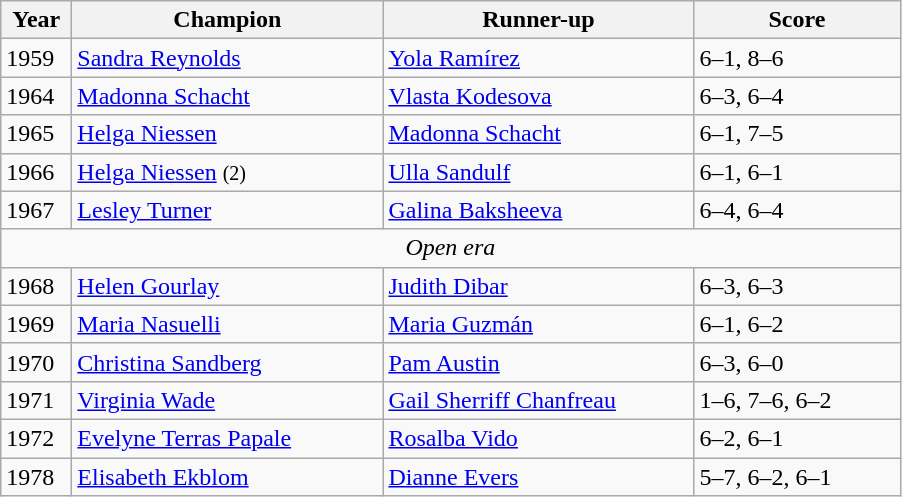<table class="wikitable">
<tr>
<th style="width:40px">Year</th>
<th style="width:200px">Champion</th>
<th style="width:200px">Runner-up</th>
<th style="width:130px">Score</th>
</tr>
<tr>
<td>1959</td>
<td> <a href='#'>Sandra Reynolds</a></td>
<td> <a href='#'>Yola Ramírez</a></td>
<td>6–1, 8–6</td>
</tr>
<tr>
<td>1964</td>
<td> <a href='#'>Madonna Schacht</a></td>
<td> <a href='#'>Vlasta Kodesova</a></td>
<td>6–3, 6–4</td>
</tr>
<tr>
<td>1965</td>
<td> <a href='#'>Helga Niessen</a></td>
<td> <a href='#'>Madonna Schacht</a></td>
<td>6–1, 7–5</td>
</tr>
<tr>
<td>1966</td>
<td>  <a href='#'>Helga Niessen</a> <small>(2)</small></td>
<td> <a href='#'>Ulla Sandulf</a></td>
<td>6–1, 6–1</td>
</tr>
<tr>
<td>1967</td>
<td> <a href='#'>Lesley Turner</a></td>
<td> <a href='#'>Galina Baksheeva</a></td>
<td>6–4, 6–4</td>
</tr>
<tr>
<td colspan=4 align=center><em>Open era</em></td>
</tr>
<tr>
<td>1968</td>
<td> <a href='#'>Helen Gourlay</a></td>
<td> <a href='#'>Judith Dibar</a></td>
<td>6–3, 6–3</td>
</tr>
<tr>
<td>1969</td>
<td> <a href='#'>Maria Nasuelli</a></td>
<td> <a href='#'>Maria Guzmán</a></td>
<td>6–1, 6–2</td>
</tr>
<tr>
<td>1970</td>
<td> <a href='#'>Christina Sandberg</a></td>
<td> <a href='#'>Pam Austin</a></td>
<td>6–3, 6–0</td>
</tr>
<tr>
<td>1971</td>
<td> <a href='#'>Virginia Wade</a></td>
<td> <a href='#'>Gail Sherriff Chanfreau</a></td>
<td>1–6, 7–6, 6–2</td>
</tr>
<tr>
<td>1972</td>
<td> <a href='#'>Evelyne Terras Papale</a></td>
<td> <a href='#'>Rosalba Vido</a></td>
<td>6–2, 6–1</td>
</tr>
<tr>
<td>1978</td>
<td> <a href='#'>Elisabeth Ekblom</a></td>
<td> <a href='#'>Dianne Evers</a></td>
<td>5–7, 6–2, 6–1</td>
</tr>
</table>
